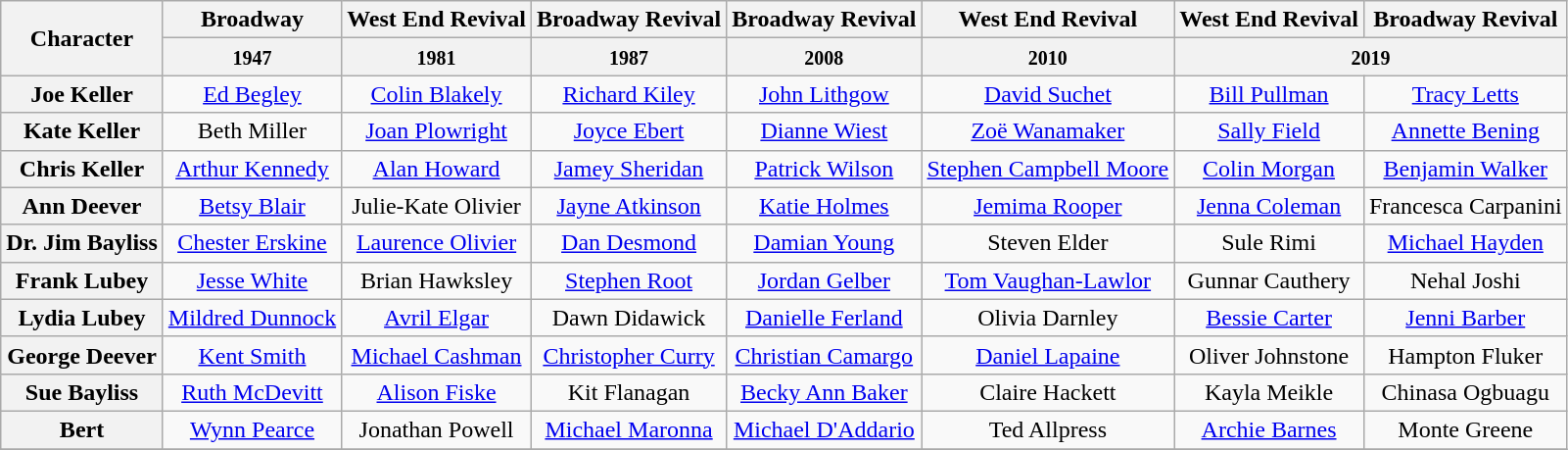<table class="wikitable">
<tr>
<th rowspan="2">Character</th>
<th>Broadway</th>
<th>West End Revival</th>
<th>Broadway Revival</th>
<th>Broadway Revival</th>
<th>West End Revival</th>
<th>West End Revival</th>
<th>Broadway Revival</th>
</tr>
<tr>
<th><small>1947</small></th>
<th><small>1981</small></th>
<th><small>1987</small></th>
<th><small>2008</small></th>
<th><small>2010</small></th>
<th colspan="2"><small>2019</small></th>
</tr>
<tr>
<th>Joe Keller</th>
<td align="center"><a href='#'>Ed Begley</a></td>
<td align="center"><a href='#'>Colin Blakely</a></td>
<td align="center"><a href='#'>Richard Kiley</a></td>
<td align="center"><a href='#'>John Lithgow</a></td>
<td align="center"><a href='#'>David Suchet</a></td>
<td align="center"><a href='#'>Bill Pullman</a></td>
<td align="center"><a href='#'>Tracy Letts</a></td>
</tr>
<tr>
<th>Kate Keller</th>
<td align="center">Beth Miller</td>
<td align="center"><a href='#'>Joan Plowright</a></td>
<td align="center"><a href='#'>Joyce Ebert</a></td>
<td align="center"><a href='#'>Dianne Wiest</a></td>
<td align="center"><a href='#'>Zoë Wanamaker</a></td>
<td align="center"><a href='#'>Sally Field</a></td>
<td align="center"><a href='#'>Annette Bening</a></td>
</tr>
<tr>
<th>Chris Keller</th>
<td align="center"><a href='#'>Arthur Kennedy</a></td>
<td align="center"><a href='#'>Alan Howard</a></td>
<td align="center"><a href='#'>Jamey Sheridan</a></td>
<td align="center"><a href='#'>Patrick Wilson</a></td>
<td align="center"><a href='#'>Stephen Campbell Moore</a></td>
<td align="center"><a href='#'>Colin Morgan</a></td>
<td align="center"><a href='#'>Benjamin Walker</a></td>
</tr>
<tr>
<th>Ann Deever</th>
<td align="center"><a href='#'>Betsy Blair</a></td>
<td align="center">Julie-Kate Olivier</td>
<td align="center"><a href='#'>Jayne Atkinson</a></td>
<td align="center"><a href='#'>Katie Holmes</a></td>
<td align="center"><a href='#'>Jemima Rooper</a></td>
<td align="center"><a href='#'>Jenna Coleman</a></td>
<td align="center">Francesca Carpanini</td>
</tr>
<tr>
<th>Dr. Jim Bayliss</th>
<td align="center"><a href='#'>Chester Erskine</a></td>
<td align="center"><a href='#'>Laurence Olivier</a></td>
<td align="center"><a href='#'>Dan Desmond</a></td>
<td align="center"><a href='#'>Damian Young</a></td>
<td align="center">Steven Elder</td>
<td align="center">Sule Rimi</td>
<td align="center"><a href='#'>Michael Hayden</a></td>
</tr>
<tr>
<th>Frank Lubey</th>
<td align="center"><a href='#'>Jesse White</a></td>
<td align="center">Brian Hawksley</td>
<td align="center"><a href='#'>Stephen Root</a></td>
<td align="center"><a href='#'>Jordan Gelber</a></td>
<td align="center"><a href='#'>Tom Vaughan-Lawlor</a></td>
<td align="center">Gunnar Cauthery</td>
<td align="center">Nehal Joshi</td>
</tr>
<tr>
<th>Lydia Lubey</th>
<td align="center"><a href='#'>Mildred Dunnock</a></td>
<td align="center"><a href='#'>Avril Elgar</a></td>
<td align="center">Dawn Didawick</td>
<td align="center"><a href='#'>Danielle Ferland</a></td>
<td align="center">Olivia Darnley</td>
<td align="center"><a href='#'>Bessie Carter</a></td>
<td align="center"><a href='#'>Jenni Barber</a></td>
</tr>
<tr>
<th>George Deever</th>
<td align="center"><a href='#'>Kent Smith</a></td>
<td align="center"><a href='#'>Michael Cashman</a></td>
<td align="center"><a href='#'>Christopher Curry</a></td>
<td align="center"><a href='#'>Christian Camargo</a></td>
<td align="center"><a href='#'>Daniel Lapaine</a></td>
<td align="center">Oliver Johnstone</td>
<td align="center">Hampton Fluker</td>
</tr>
<tr>
<th>Sue Bayliss</th>
<td align="center"><a href='#'>Ruth McDevitt</a></td>
<td align="center"><a href='#'>Alison Fiske</a></td>
<td align="center">Kit Flanagan</td>
<td align="center"><a href='#'>Becky Ann Baker</a></td>
<td align="center">Claire Hackett</td>
<td align="center">Kayla Meikle</td>
<td align="center">Chinasa Ogbuagu</td>
</tr>
<tr>
<th>Bert</th>
<td align="center"><a href='#'>Wynn Pearce</a></td>
<td align="center">Jonathan Powell</td>
<td align="center"><a href='#'>Michael Maronna</a></td>
<td align="center"><a href='#'>Michael D'Addario</a></td>
<td align="center">Ted Allpress</td>
<td align="center"><a href='#'>Archie Barnes</a></td>
<td align="center">Monte Greene</td>
</tr>
<tr>
</tr>
</table>
